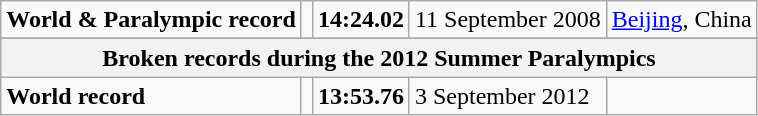<table class="wikitable">
<tr>
<td><strong>World & Paralympic record</strong></td>
<td></td>
<td><strong>14:24.02</strong></td>
<td>11 September 2008</td>
<td><a href='#'>Beijing</a>, China</td>
</tr>
<tr>
</tr>
<tr>
<th colspan="5">Broken records during the 2012 Summer Paralympics</th>
</tr>
<tr>
<td><strong>World record</strong></td>
<td></td>
<td><strong>13:53.76</strong></td>
<td>3 September 2012</td>
<td></td>
</tr>
</table>
